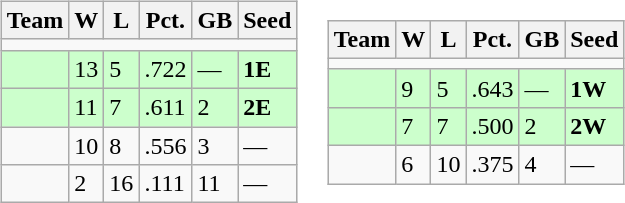<table>
<tr>
<td><br><table class=wikitable>
<tr>
<th>Team</th>
<th>W</th>
<th>L</th>
<th>Pct.</th>
<th>GB</th>
<th>Seed</th>
</tr>
<tr>
<td colspan=6></td>
</tr>
<tr bgcolor=ccffcc>
<td></td>
<td>13</td>
<td>5</td>
<td>.722</td>
<td>—</td>
<td><strong>1E</strong></td>
</tr>
<tr bgcolor=ccffcc>
<td></td>
<td>11</td>
<td>7</td>
<td>.611</td>
<td>2</td>
<td><strong>2E</strong></td>
</tr>
<tr>
<td></td>
<td>10</td>
<td>8</td>
<td>.556</td>
<td>3</td>
<td>—</td>
</tr>
<tr>
<td></td>
<td>2</td>
<td>16</td>
<td>.111</td>
<td>11</td>
<td>—</td>
</tr>
</table>
</td>
<td><br><table class="wikitable">
<tr>
<th>Team</th>
<th>W</th>
<th>L</th>
<th>Pct.</th>
<th>GB</th>
<th>Seed</th>
</tr>
<tr>
<td colspan=6></td>
</tr>
<tr bgcolor=ccffcc>
<td></td>
<td>9</td>
<td>5</td>
<td>.643</td>
<td>—</td>
<td><strong>1W</strong></td>
</tr>
<tr bgcolor=ccffcc>
<td></td>
<td>7</td>
<td>7</td>
<td>.500</td>
<td>2</td>
<td><strong>2W</strong></td>
</tr>
<tr>
<td></td>
<td>6</td>
<td>10</td>
<td>.375</td>
<td>4</td>
<td>—</td>
</tr>
</table>
</td>
</tr>
</table>
